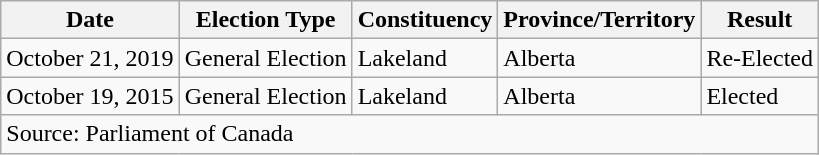<table class="wikitable">
<tr>
<th>Date</th>
<th>Election Type</th>
<th>Constituency</th>
<th>Province/Territory</th>
<th>Result</th>
</tr>
<tr>
<td>October 21, 2019</td>
<td>General Election</td>
<td>Lakeland</td>
<td>Alberta</td>
<td>Re-Elected</td>
</tr>
<tr>
<td>October 19, 2015</td>
<td>General Election</td>
<td>Lakeland</td>
<td>Alberta</td>
<td>Elected</td>
</tr>
<tr>
<td colspan="5">Source: Parliament of Canada</td>
</tr>
</table>
